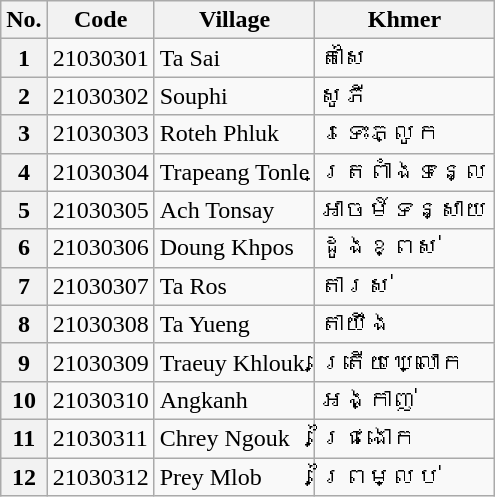<table class="wikitable sortable mw-collapsible">
<tr>
<th>No.</th>
<th>Code</th>
<th>Village</th>
<th>Khmer</th>
</tr>
<tr>
<th>1</th>
<td>21030301</td>
<td>Ta Sai</td>
<td>តាសៃ</td>
</tr>
<tr>
<th>2</th>
<td>21030302</td>
<td>Souphi</td>
<td>សូភី</td>
</tr>
<tr>
<th>3</th>
<td>21030303</td>
<td>Roteh Phluk</td>
<td>រទេះភ្លូក</td>
</tr>
<tr>
<th>4</th>
<td>21030304</td>
<td>Trapeang Tonle</td>
<td>ត្រពាំងទន្លេ</td>
</tr>
<tr>
<th>5</th>
<td>21030305</td>
<td>Ach Tonsay</td>
<td>អាចម៍ទន្សាយ</td>
</tr>
<tr>
<th>6</th>
<td>21030306</td>
<td>Doung Khpos</td>
<td>ដូងខ្ពស់</td>
</tr>
<tr>
<th>7</th>
<td>21030307</td>
<td>Ta Ros</td>
<td>តារស់</td>
</tr>
<tr>
<th>8</th>
<td>21030308</td>
<td>Ta Yueng</td>
<td>តាយឹង</td>
</tr>
<tr>
<th>9</th>
<td>21030309</td>
<td>Traeuy Khlouk</td>
<td>ត្រើយឃ្លោក</td>
</tr>
<tr>
<th>10</th>
<td>21030310</td>
<td>Angkanh</td>
<td>អង្កាញ់</td>
</tr>
<tr>
<th>11</th>
<td>21030311</td>
<td>Chrey Ngouk</td>
<td>ជ្រៃងោក</td>
</tr>
<tr>
<th>12</th>
<td>21030312</td>
<td>Prey Mlob</td>
<td>ព្រៃម្លប់</td>
</tr>
</table>
